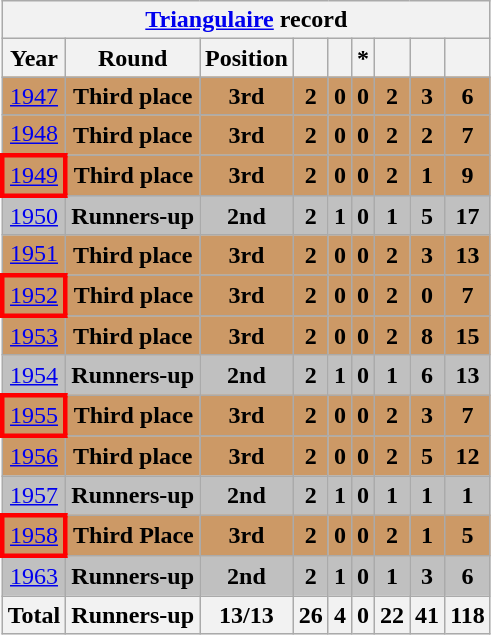<table class="wikitable" style="text-align: center;">
<tr>
<th colspan=10><a href='#'>Triangulaire</a> record</th>
</tr>
<tr>
<th>Year</th>
<th>Round</th>
<th>Position</th>
<th></th>
<th></th>
<th>*</th>
<th></th>
<th></th>
<th></th>
</tr>
<tr style="background:#c96;">
<td> <a href='#'>1947</a></td>
<td><strong>Third place</strong></td>
<td><strong>3rd</strong></td>
<td><strong>2</strong></td>
<td><strong>0</strong></td>
<td><strong>0</strong></td>
<td><strong>2</strong></td>
<td><strong>3</strong></td>
<td><strong>6</strong></td>
</tr>
<tr style="background:#c96;">
<td> <a href='#'>1948</a></td>
<td><strong>Third place</strong></td>
<td><strong>3rd</strong></td>
<td><strong>2</strong></td>
<td><strong>0</strong></td>
<td><strong>0</strong></td>
<td><strong>2</strong></td>
<td><strong>2</strong></td>
<td><strong>7</strong></td>
</tr>
<tr style="background:#c96;">
<td style="border: 3px solid red"> <a href='#'>1949</a></td>
<td><strong>Third place</strong></td>
<td><strong>3rd</strong></td>
<td><strong>2</strong></td>
<td><strong>0</strong></td>
<td><strong>0</strong></td>
<td><strong>2</strong></td>
<td><strong>1</strong></td>
<td><strong>9</strong></td>
</tr>
<tr style="background:silver;">
<td> <a href='#'>1950</a></td>
<td><strong>Runners-up</strong></td>
<td><strong>2nd</strong></td>
<td><strong>2</strong></td>
<td><strong>1</strong></td>
<td><strong>0</strong></td>
<td><strong>1</strong></td>
<td><strong>5</strong></td>
<td><strong>17</strong></td>
</tr>
<tr style="background:#c96;">
<td> <a href='#'>1951</a></td>
<td><strong>Third place</strong></td>
<td><strong>3rd</strong></td>
<td><strong>2</strong></td>
<td><strong>0</strong></td>
<td><strong>0</strong></td>
<td><strong>2</strong></td>
<td><strong>3</strong></td>
<td><strong>13</strong></td>
</tr>
<tr style="background:#c96;">
<td style="border: 3px solid red"> <a href='#'>1952</a></td>
<td><strong>Third place</strong></td>
<td><strong>3rd</strong></td>
<td><strong>2</strong></td>
<td><strong>0</strong></td>
<td><strong>0</strong></td>
<td><strong>2</strong></td>
<td><strong>0</strong></td>
<td><strong>7</strong></td>
</tr>
<tr style="background:#c96;">
<td> <a href='#'>1953</a></td>
<td><strong>Third place</strong></td>
<td><strong>3rd</strong></td>
<td><strong>2</strong></td>
<td><strong>0</strong></td>
<td><strong>0</strong></td>
<td><strong>2</strong></td>
<td><strong>8</strong></td>
<td><strong>15</strong></td>
</tr>
<tr style="background:silver;">
<td> <a href='#'>1954</a></td>
<td><strong>Runners-up</strong></td>
<td><strong>2nd</strong></td>
<td><strong>2</strong></td>
<td><strong>1</strong></td>
<td><strong>0</strong></td>
<td><strong>1</strong></td>
<td><strong>6</strong></td>
<td><strong>13</strong></td>
</tr>
<tr style="background:#c96;">
<td style="border: 3px solid red"> <a href='#'>1955</a></td>
<td><strong>Third place</strong></td>
<td><strong>3rd</strong></td>
<td><strong>2</strong></td>
<td><strong>0</strong></td>
<td><strong>0</strong></td>
<td><strong>2</strong></td>
<td><strong>3</strong></td>
<td><strong>7</strong></td>
</tr>
<tr style="background:#c96;">
<td> <a href='#'>1956</a></td>
<td><strong>Third place</strong></td>
<td><strong>3rd</strong></td>
<td><strong>2</strong></td>
<td><strong>0</strong></td>
<td><strong>0</strong></td>
<td><strong>2</strong></td>
<td><strong>5</strong></td>
<td><strong>12</strong></td>
</tr>
<tr style="background:silver;">
<td> <a href='#'>1957</a></td>
<td><strong>Runners-up</strong></td>
<td><strong>2nd</strong></td>
<td><strong>2</strong></td>
<td><strong>1</strong></td>
<td><strong>0</strong></td>
<td><strong>1</strong></td>
<td><strong>1</strong></td>
<td><strong>1</strong></td>
</tr>
<tr style="background:#c96;">
<td style="border: 3px solid red"> <a href='#'>1958</a></td>
<td><strong>Third Place</strong></td>
<td><strong>3rd</strong></td>
<td><strong>2</strong></td>
<td><strong>0</strong></td>
<td><strong>0</strong></td>
<td><strong>2</strong></td>
<td><strong>1</strong></td>
<td><strong>5</strong></td>
</tr>
<tr style="background:silver;">
<td> <a href='#'>1963</a></td>
<td><strong>Runners-up</strong></td>
<td><strong>2nd</strong></td>
<td><strong>2</strong></td>
<td><strong>1</strong></td>
<td><strong>0</strong></td>
<td><strong>1</strong></td>
<td><strong>3</strong></td>
<td><strong>6</strong></td>
</tr>
<tr>
<th>Total</th>
<th>Runners-up</th>
<th>13/13</th>
<th>26</th>
<th>4</th>
<th>0</th>
<th>22</th>
<th>41</th>
<th>118</th>
</tr>
</table>
